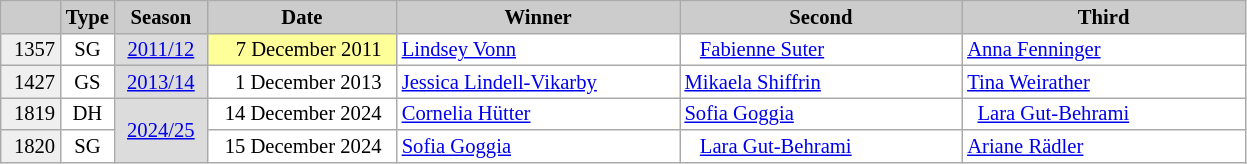<table class="wikitable plainrowheaders" style="background:#fff; font-size:86%; line-height:15px; border:grey solid 1px; border-collapse:collapse;">
<tr>
<th style="background-color: #ccc;" width="33"></th>
<th style="background-color: #ccc;" width="30">Type</th>
<th style="background-color: #ccc;" width="55">Season</th>
<th style="background-color: #ccc;" width="120">Date</th>
<th style="background:#ccc;" width="182">Winner</th>
<th style="background:#ccc;" width="182">Second</th>
<th style="background:#ccc;" width="182">Third</th>
</tr>
<tr>
<td align=right align=center bgcolor="#EFEFEF">1357</td>
<td align=center>SG</td>
<td bgcolor=gainsboro align=center><a href='#'>2011/12</a></td>
<td align=right bgcolor=#FFFF99>7 December 2011  </td>
<td> <a href='#'>Lindsey Vonn</a></td>
<td>   <a href='#'>Fabienne Suter</a></td>
<td> <a href='#'>Anna Fenninger</a></td>
</tr>
<tr>
<td align=right align=center bgcolor="#EFEFEF">1427</td>
<td align=center>GS</td>
<td bgcolor=gainsboro align=center><a href='#'>2013/14</a></td>
<td align=right>1 December 2013  </td>
<td> <a href='#'>Jessica Lindell-Vikarby</a></td>
<td> <a href='#'>Mikaela Shiffrin</a></td>
<td> <a href='#'>Tina Weirather</a></td>
</tr>
<tr>
<td align=right align=center bgcolor="#EFEFEF">1819</td>
<td align=center>DH</td>
<td bgcolor=gainsboro align=center rowspan=2><a href='#'>2024/25</a></td>
<td align=right>14 December 2024  </td>
<td> <a href='#'>Cornelia Hütter</a></td>
<td> <a href='#'>Sofia Goggia</a></td>
<td>  <a href='#'>Lara Gut-Behrami</a></td>
</tr>
<tr>
<td align=right align=center bgcolor="#EFEFEF">1820</td>
<td align=center>SG</td>
<td align=right>15 December 2024  </td>
<td> <a href='#'>Sofia Goggia</a></td>
<td>   <a href='#'>Lara Gut-Behrami</a></td>
<td> <a href='#'>Ariane Rädler</a></td>
</tr>
</table>
